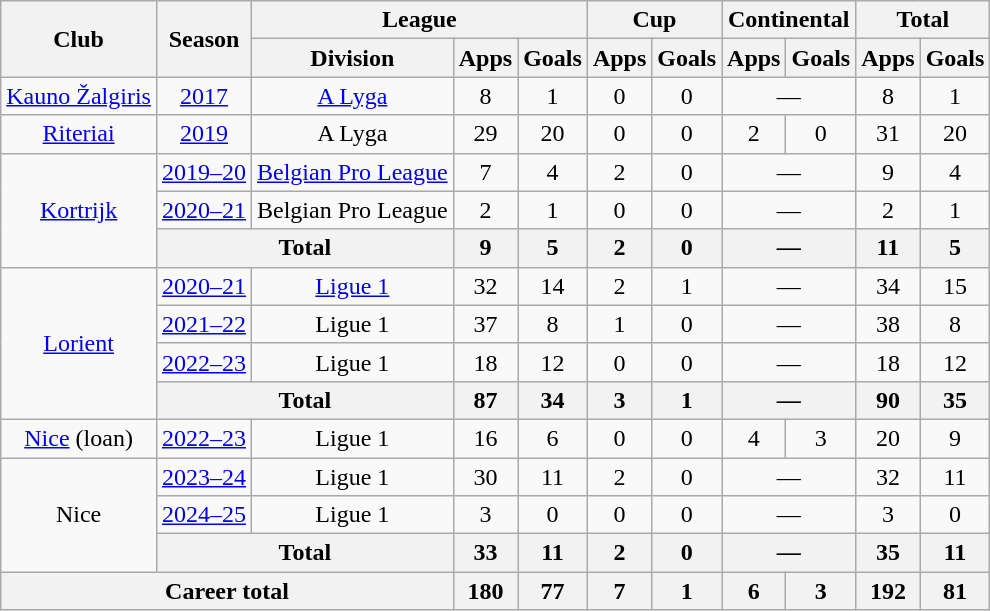<table class="wikitable" style="text-align:center">
<tr>
<th rowspan="2">Club</th>
<th rowspan="2">Season</th>
<th colspan="3">League</th>
<th colspan="2">Cup</th>
<th colspan="2">Continental</th>
<th colspan="2">Total</th>
</tr>
<tr>
<th>Division</th>
<th>Apps</th>
<th>Goals</th>
<th>Apps</th>
<th>Goals</th>
<th>Apps</th>
<th>Goals</th>
<th>Apps</th>
<th>Goals</th>
</tr>
<tr>
<td><a href='#'>Kauno Žalgiris</a></td>
<td><a href='#'>2017</a></td>
<td><a href='#'>A Lyga</a></td>
<td>8</td>
<td>1</td>
<td>0</td>
<td>0</td>
<td colspan="2">—</td>
<td>8</td>
<td>1</td>
</tr>
<tr>
<td><a href='#'>Riteriai</a></td>
<td><a href='#'>2019</a></td>
<td>A Lyga</td>
<td>29</td>
<td>20</td>
<td>0</td>
<td>0</td>
<td>2</td>
<td>0</td>
<td>31</td>
<td>20</td>
</tr>
<tr>
<td rowspan="3"><a href='#'>Kortrijk</a></td>
<td><a href='#'>2019–20</a></td>
<td><a href='#'>Belgian Pro League</a></td>
<td>7</td>
<td>4</td>
<td>2</td>
<td>0</td>
<td colspan="2">—</td>
<td>9</td>
<td>4</td>
</tr>
<tr>
<td><a href='#'>2020–21</a></td>
<td>Belgian Pro League</td>
<td>2</td>
<td>1</td>
<td>0</td>
<td>0</td>
<td colspan="2">—</td>
<td>2</td>
<td>1</td>
</tr>
<tr>
<th colspan="2">Total</th>
<th>9</th>
<th>5</th>
<th>2</th>
<th>0</th>
<th colspan="2">—</th>
<th>11</th>
<th>5</th>
</tr>
<tr>
<td rowspan="4"><a href='#'>Lorient</a></td>
<td><a href='#'>2020–21</a></td>
<td><a href='#'>Ligue 1</a></td>
<td>32</td>
<td>14</td>
<td>2</td>
<td>1</td>
<td colspan="2">—</td>
<td>34</td>
<td>15</td>
</tr>
<tr>
<td><a href='#'>2021–22</a></td>
<td>Ligue 1</td>
<td>37</td>
<td>8</td>
<td>1</td>
<td>0</td>
<td colspan="2">—</td>
<td>38</td>
<td>8</td>
</tr>
<tr>
<td><a href='#'>2022–23</a></td>
<td>Ligue 1</td>
<td>18</td>
<td>12</td>
<td>0</td>
<td>0</td>
<td colspan="2">—</td>
<td>18</td>
<td>12</td>
</tr>
<tr>
<th colspan="2">Total</th>
<th>87</th>
<th>34</th>
<th>3</th>
<th>1</th>
<th colspan="2">—</th>
<th>90</th>
<th>35</th>
</tr>
<tr>
<td><a href='#'>Nice</a> (loan)</td>
<td><a href='#'>2022–23</a></td>
<td>Ligue 1</td>
<td>16</td>
<td>6</td>
<td>0</td>
<td>0</td>
<td>4</td>
<td>3</td>
<td>20</td>
<td>9</td>
</tr>
<tr>
<td rowspan="3">Nice</td>
<td><a href='#'>2023–24</a></td>
<td>Ligue 1</td>
<td>30</td>
<td>11</td>
<td>2</td>
<td>0</td>
<td colspan="2">—</td>
<td>32</td>
<td>11</td>
</tr>
<tr>
<td><a href='#'>2024–25</a></td>
<td>Ligue 1</td>
<td>3</td>
<td>0</td>
<td>0</td>
<td>0</td>
<td colspan="2">—</td>
<td>3</td>
<td>0</td>
</tr>
<tr>
<th colspan="2">Total</th>
<th>33</th>
<th>11</th>
<th>2</th>
<th>0</th>
<th colspan="2">—</th>
<th>35</th>
<th>11</th>
</tr>
<tr>
<th colspan="3">Career total</th>
<th>180</th>
<th>77</th>
<th>7</th>
<th>1</th>
<th>6</th>
<th>3</th>
<th>192</th>
<th>81</th>
</tr>
</table>
